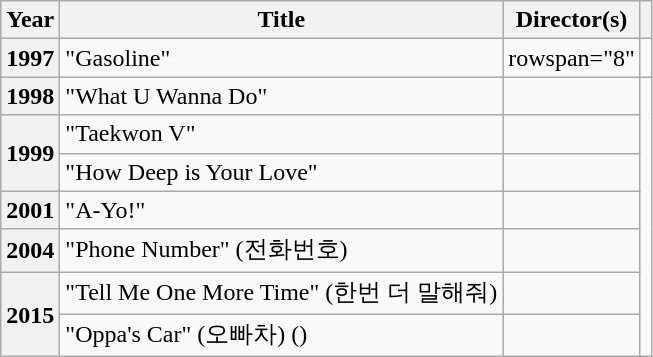<table class="wikitable plainrowheaders sortable">
<tr>
<th scope="col">Year</th>
<th scope="col">Title</th>
<th scope="col">Director(s)</th>
<th scope="col" class="unsortable"></th>
</tr>
<tr>
<th scope="row">1997</th>
<td>"Gasoline"</td>
<td>rowspan="8" </td>
<td style="text-align:center"></td>
</tr>
<tr>
<th scope="row">1998</th>
<td>"What U Wanna Do"</td>
<td style="text-align:center"></td>
</tr>
<tr>
<th scope="row" rowspan="2">1999</th>
<td>"Taekwon V"</td>
<td style="text-align:center"></td>
</tr>
<tr>
<td>"How Deep is Your Love"</td>
<td style="text-align:center"></td>
</tr>
<tr>
<th scope="row">2001</th>
<td>"A-Yo!"</td>
<td style="text-align:center"></td>
</tr>
<tr>
<th scope="row">2004</th>
<td>"Phone Number" (전화번호)</td>
<td style="text-align:center"></td>
</tr>
<tr>
<th scope="row" rowspan="2">2015</th>
<td>"Tell Me One More Time" (한번 더 말해줘)</td>
<td style="text-align:center"></td>
</tr>
<tr>
<td>"Oppa's Car" (오빠차) ()</td>
<td style="text-align:center"></td>
</tr>
</table>
